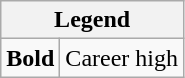<table class="wikitable mw-collapsible mw-collapsed">
<tr>
<th colspan="2">Legend</th>
</tr>
<tr>
<td><strong>Bold</strong></td>
<td>Career high</td>
</tr>
</table>
